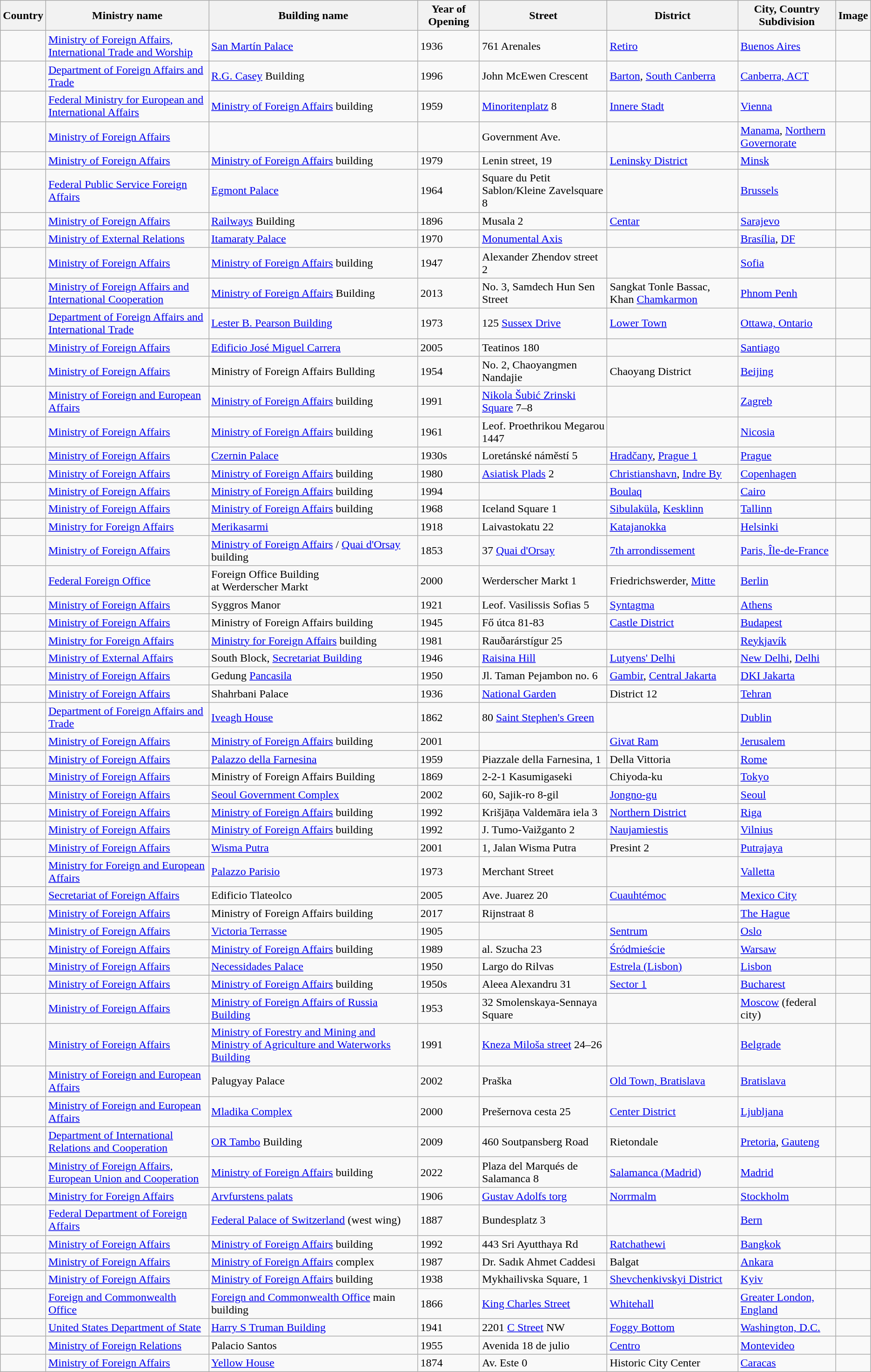<table class="wikitable">
<tr>
<th>Country</th>
<th>Ministry name</th>
<th>Building name</th>
<th>Year of Opening</th>
<th>Street</th>
<th>District</th>
<th>City, Country Subdivision</th>
<th>Image</th>
</tr>
<tr>
<td></td>
<td><a href='#'>Ministry of Foreign Affairs, International Trade and Worship</a></td>
<td><a href='#'>San Martín Palace</a></td>
<td>1936</td>
<td>761 Arenales</td>
<td><a href='#'>Retiro</a></td>
<td><a href='#'>Buenos Aires</a></td>
<td></td>
</tr>
<tr>
<td></td>
<td><a href='#'>Department of Foreign Affairs and Trade</a></td>
<td><a href='#'>R.G. Casey</a> Building</td>
<td>1996</td>
<td>John McEwen Crescent</td>
<td><a href='#'>Barton</a>, <a href='#'>South Canberra</a></td>
<td><a href='#'>Canberra, ACT</a></td>
<td></td>
</tr>
<tr>
<td></td>
<td><a href='#'>Federal Ministry for European and International Affairs</a></td>
<td><a href='#'>Ministry of Foreign Affairs</a> building</td>
<td>1959</td>
<td><a href='#'>Minoritenplatz</a> 8</td>
<td><a href='#'>Innere Stadt</a></td>
<td><a href='#'>Vienna</a></td>
<td></td>
</tr>
<tr>
<td></td>
<td><a href='#'>Ministry of Foreign Affairs</a></td>
<td></td>
<td></td>
<td>Government Ave.</td>
<td></td>
<td><a href='#'>Manama</a>, <a href='#'>Northern Governorate</a></td>
<td></td>
</tr>
<tr>
<td></td>
<td><a href='#'>Ministry of Foreign Affairs</a></td>
<td><a href='#'>Ministry of Foreign Affairs</a> building</td>
<td>1979</td>
<td>Lenin street, 19</td>
<td><a href='#'>Leninsky District</a></td>
<td><a href='#'>Minsk</a></td>
<td></td>
</tr>
<tr>
<td></td>
<td><a href='#'>Federal Public Service Foreign Affairs</a></td>
<td><a href='#'>Egmont Palace</a></td>
<td>1964</td>
<td>Square du Petit Sablon/Kleine Zavelsquare 8</td>
<td></td>
<td><a href='#'>Brussels</a></td>
<td></td>
</tr>
<tr>
<td></td>
<td><a href='#'>Ministry of Foreign Affairs</a></td>
<td><a href='#'>Railways</a> Building</td>
<td>1896</td>
<td>Musala 2</td>
<td><a href='#'>Centar</a></td>
<td><a href='#'>Sarajevo</a></td>
<td></td>
</tr>
<tr>
<td></td>
<td><a href='#'>Ministry of External Relations</a></td>
<td><a href='#'>Itamaraty Palace</a></td>
<td>1970</td>
<td><a href='#'>Monumental Axis</a></td>
<td></td>
<td><a href='#'>Brasília</a>, <a href='#'>DF</a></td>
<td></td>
</tr>
<tr>
<td></td>
<td><a href='#'>Ministry of Foreign Affairs</a></td>
<td><a href='#'>Ministry of Foreign Affairs</a> building</td>
<td>1947</td>
<td>Alexander Zhendov street 2</td>
<td></td>
<td><a href='#'>Sofia</a></td>
<td></td>
</tr>
<tr>
<td></td>
<td><a href='#'>Ministry of Foreign Affairs and International Cooperation</a></td>
<td><a href='#'>Ministry of Foreign Affairs</a> Building</td>
<td>2013</td>
<td>No. 3, Samdech Hun Sen Street</td>
<td>Sangkat Tonle Bassac, Khan <a href='#'>Chamkarmon</a></td>
<td><a href='#'>Phnom Penh</a></td>
<td></td>
</tr>
<tr>
<td></td>
<td><a href='#'>Department of Foreign Affairs and International Trade</a></td>
<td><a href='#'>Lester B. Pearson Building</a></td>
<td>1973</td>
<td>125 <a href='#'>Sussex Drive</a></td>
<td><a href='#'>Lower Town</a></td>
<td><a href='#'>Ottawa, Ontario</a></td>
<td></td>
</tr>
<tr>
<td></td>
<td><a href='#'>Ministry of Foreign Affairs</a></td>
<td><a href='#'>Edificio José Miguel Carrera</a></td>
<td>2005</td>
<td>Teatinos 180</td>
<td></td>
<td><a href='#'>Santiago</a></td>
<td></td>
</tr>
<tr>
<td></td>
<td><a href='#'>Ministry of Foreign Affairs</a></td>
<td>Ministry of Foreign Affairs Bullding</td>
<td>1954</td>
<td>No. 2, Chaoyangmen Nandajie</td>
<td>Chaoyang District</td>
<td><a href='#'>Beijing</a></td>
<td></td>
</tr>
<tr>
<td></td>
<td><a href='#'>Ministry of Foreign and European Affairs</a></td>
<td><a href='#'>Ministry of Foreign Affairs</a> building</td>
<td>1991</td>
<td><a href='#'>Nikola Šubić Zrinski Square</a> 7–8</td>
<td></td>
<td><a href='#'>Zagreb</a></td>
<td></td>
</tr>
<tr>
<td></td>
<td><a href='#'>Ministry of Foreign Affairs</a></td>
<td><a href='#'>Ministry of Foreign Affairs</a> building</td>
<td>1961</td>
<td>Leof. Proethrikou Megarou 1447</td>
<td></td>
<td><a href='#'>Nicosia</a></td>
<td></td>
</tr>
<tr>
<td></td>
<td><a href='#'>Ministry of Foreign Affairs</a></td>
<td><a href='#'>Czernin Palace</a></td>
<td>1930s</td>
<td>Loretánské náměstí 5</td>
<td><a href='#'>Hradčany</a>, <a href='#'>Prague 1</a></td>
<td><a href='#'>Prague</a></td>
<td></td>
</tr>
<tr>
<td></td>
<td><a href='#'>Ministry of Foreign Affairs</a></td>
<td><a href='#'>Ministry of Foreign Affairs</a> building</td>
<td>1980</td>
<td><a href='#'>Asiatisk Plads</a> 2</td>
<td><a href='#'>Christianshavn</a>, <a href='#'>Indre By</a></td>
<td><a href='#'>Copenhagen</a></td>
<td></td>
</tr>
<tr>
<td></td>
<td><a href='#'>Ministry of Foreign Affairs</a></td>
<td><a href='#'>Ministry of Foreign Affairs</a> building</td>
<td>1994</td>
<td></td>
<td><a href='#'>Boulaq</a></td>
<td><a href='#'>Cairo</a></td>
<td></td>
</tr>
<tr>
<td></td>
<td><a href='#'>Ministry of Foreign Affairs</a></td>
<td><a href='#'>Ministry of Foreign Affairs</a> building</td>
<td>1968</td>
<td>Iceland Square 1</td>
<td><a href='#'>Sibulaküla</a>, <a href='#'>Kesklinn</a></td>
<td><a href='#'>Tallinn</a></td>
<td></td>
</tr>
<tr>
</tr>
<tr>
<td></td>
<td><a href='#'>Ministry for Foreign Affairs</a></td>
<td><a href='#'>Merikasarmi</a></td>
<td>1918</td>
<td>Laivastokatu 22</td>
<td><a href='#'>Katajanokka</a></td>
<td><a href='#'>Helsinki</a></td>
<td></td>
</tr>
<tr>
<td></td>
<td><a href='#'>Ministry of Foreign Affairs</a></td>
<td><a href='#'>Ministry of Foreign Affairs</a> / <a href='#'>Quai d'Orsay</a> building</td>
<td>1853</td>
<td>37 <a href='#'>Quai d'Orsay</a></td>
<td><a href='#'>7th arrondissement</a></td>
<td><a href='#'>Paris, Île-de-France</a></td>
<td></td>
</tr>
<tr>
<td></td>
<td><a href='#'>Federal Foreign Office</a></td>
<td>Foreign Office Building<br>at Werderscher Markt</td>
<td>2000</td>
<td>Werderscher Markt 1</td>
<td>Friedrichswerder, <a href='#'>Mitte</a></td>
<td><a href='#'>Berlin</a></td>
<td></td>
</tr>
<tr>
<td></td>
<td><a href='#'>Ministry of Foreign Affairs</a></td>
<td>Syggros Manor</td>
<td>1921</td>
<td>Leof. Vasilissis Sofias 5</td>
<td><a href='#'>Syntagma</a></td>
<td><a href='#'>Athens</a></td>
<td></td>
</tr>
<tr>
<td></td>
<td><a href='#'>Ministry of Foreign Affairs</a></td>
<td>Ministry of Foreign Affairs building</td>
<td>1945</td>
<td>Fő útca 81-83</td>
<td><a href='#'>Castle District</a></td>
<td><a href='#'>Budapest</a></td>
<td></td>
</tr>
<tr>
<td></td>
<td><a href='#'>Ministry for Foreign Affairs</a></td>
<td><a href='#'>Ministry for Foreign Affairs</a> building</td>
<td>1981</td>
<td>Rauðarárstígur 25</td>
<td></td>
<td><a href='#'>Reykjavík</a></td>
<td></td>
</tr>
<tr>
<td></td>
<td><a href='#'>Ministry of External Affairs</a></td>
<td>South Block, <a href='#'>Secretariat Building</a></td>
<td>1946</td>
<td><a href='#'>Raisina Hill</a></td>
<td><a href='#'>Lutyens' Delhi</a></td>
<td><a href='#'>New Delhi</a>, <a href='#'>Delhi</a></td>
<td></td>
</tr>
<tr>
<td></td>
<td><a href='#'>Ministry of Foreign Affairs</a></td>
<td>Gedung <a href='#'>Pancasila</a></td>
<td>1950</td>
<td>Jl. Taman Pejambon no. 6</td>
<td><a href='#'>Gambir</a>, <a href='#'>Central Jakarta</a></td>
<td><a href='#'>DKI Jakarta</a></td>
<td></td>
</tr>
<tr>
<td></td>
<td><a href='#'> Ministry of Foreign Affairs</a></td>
<td>Shahrbani Palace</td>
<td>1936</td>
<td><a href='#'>National Garden</a></td>
<td>District 12</td>
<td><a href='#'>Tehran</a></td>
<td></td>
</tr>
<tr>
<td></td>
<td><a href='#'>Department of Foreign Affairs and Trade</a></td>
<td><a href='#'>Iveagh House</a></td>
<td>1862</td>
<td>80 <a href='#'>Saint Stephen's Green</a></td>
<td></td>
<td><a href='#'>Dublin</a></td>
<td></td>
</tr>
<tr>
<td></td>
<td><a href='#'>Ministry of Foreign Affairs</a></td>
<td><a href='#'>Ministry of Foreign Affairs</a> building</td>
<td>2001</td>
<td></td>
<td><a href='#'>Givat Ram</a></td>
<td><a href='#'>Jerusalem</a></td>
<td></td>
</tr>
<tr>
<td></td>
<td><a href='#'>Ministry of Foreign Affairs</a></td>
<td><a href='#'>Palazzo della Farnesina</a></td>
<td>1959</td>
<td>Piazzale della Farnesina, 1</td>
<td>Della Vittoria</td>
<td><a href='#'>Rome</a></td>
<td></td>
</tr>
<tr>
<td></td>
<td><a href='#'>Ministry of Foreign Affairs</a></td>
<td>Ministry of Foreign Affairs Building</td>
<td>1869</td>
<td>2-2-1 Kasumigaseki</td>
<td>Chiyoda-ku</td>
<td><a href='#'>Tokyo</a></td>
<td></td>
</tr>
<tr>
<td></td>
<td><a href='#'>Ministry of Foreign Affairs</a></td>
<td><a href='#'>Seoul Government Complex</a></td>
<td>2002</td>
<td>60, Sajik-ro 8-gil</td>
<td><a href='#'>Jongno-gu</a></td>
<td><a href='#'>Seoul</a></td>
<td></td>
</tr>
<tr>
<td></td>
<td><a href='#'>Ministry of Foreign Affairs</a></td>
<td><a href='#'>Ministry of Foreign Affairs</a> building</td>
<td>1992</td>
<td>Krišjāņa Valdemāra iela 3</td>
<td><a href='#'>Northern District</a></td>
<td><a href='#'>Riga</a></td>
<td></td>
</tr>
<tr>
<td></td>
<td><a href='#'>Ministry of Foreign Affairs</a></td>
<td><a href='#'>Ministry of Foreign Affairs</a> building</td>
<td>1992</td>
<td>J. Tumo-Vaižganto 2</td>
<td><a href='#'>Naujamiestis</a></td>
<td><a href='#'>Vilnius</a></td>
<td></td>
</tr>
<tr>
<td></td>
<td><a href='#'>Ministry of Foreign Affairs</a></td>
<td><a href='#'>Wisma Putra</a></td>
<td>2001</td>
<td>1, Jalan Wisma Putra</td>
<td>Presint 2</td>
<td><a href='#'>Putrajaya</a></td>
<td></td>
</tr>
<tr>
<td></td>
<td><a href='#'>Ministry for Foreign and European Affairs</a></td>
<td><a href='#'>Palazzo Parisio</a></td>
<td>1973</td>
<td>Merchant Street</td>
<td></td>
<td><a href='#'>Valletta</a></td>
<td></td>
</tr>
<tr>
<td></td>
<td><a href='#'>Secretariat of Foreign Affairs</a></td>
<td>Edificio Tlateolco</td>
<td>2005</td>
<td>Ave. Juarez 20</td>
<td><a href='#'>Cuauhtémoc</a></td>
<td><a href='#'>Mexico City</a></td>
<td></td>
</tr>
<tr>
<td></td>
<td><a href='#'>Ministry of Foreign Affairs</a></td>
<td>Ministry of Foreign Affairs building</td>
<td>2017</td>
<td>Rijnstraat 8</td>
<td></td>
<td><a href='#'>The Hague</a></td>
<td></td>
</tr>
<tr>
<td></td>
<td><a href='#'>Ministry of Foreign Affairs</a></td>
<td><a href='#'>Victoria Terrasse</a></td>
<td>1905</td>
<td></td>
<td><a href='#'>Sentrum</a></td>
<td><a href='#'>Oslo</a></td>
<td></td>
</tr>
<tr>
<td></td>
<td><a href='#'>Ministry of Foreign Affairs</a></td>
<td><a href='#'>Ministry of Foreign Affairs</a> building</td>
<td>1989</td>
<td>al. Szucha 23</td>
<td><a href='#'>Śródmieście</a></td>
<td><a href='#'>Warsaw</a></td>
<td></td>
</tr>
<tr>
<td></td>
<td><a href='#'>Ministry of Foreign Affairs</a></td>
<td><a href='#'>Necessidades Palace</a></td>
<td>1950</td>
<td>Largo do Rilvas</td>
<td><a href='#'>Estrela (Lisbon)</a></td>
<td><a href='#'>Lisbon</a></td>
<td></td>
</tr>
<tr>
<td></td>
<td><a href='#'>Ministry of Foreign Affairs</a></td>
<td><a href='#'>Ministry of Foreign Affairs</a> building</td>
<td>1950s</td>
<td>Aleea Alexandru 31</td>
<td><a href='#'>Sector 1</a></td>
<td><a href='#'>Bucharest</a></td>
<td></td>
</tr>
<tr>
<td></td>
<td><a href='#'>Ministry of Foreign Affairs</a></td>
<td><a href='#'>Ministry of Foreign Affairs of Russia Building</a></td>
<td>1953</td>
<td>32 Smolenskaya-Sennaya Square</td>
<td></td>
<td><a href='#'>Moscow</a> (federal city)</td>
<td></td>
</tr>
<tr>
<td></td>
<td><a href='#'>Ministry of Foreign Affairs</a></td>
<td><a href='#'>Ministry of Forestry and Mining and Ministry of Agriculture and Waterworks Building</a></td>
<td>1991</td>
<td><a href='#'>Kneza Miloša street</a> 24–26</td>
<td></td>
<td><a href='#'>Belgrade</a></td>
<td></td>
</tr>
<tr>
<td></td>
<td><a href='#'>Ministry of Foreign and European Affairs</a></td>
<td>Palugyay Palace</td>
<td>2002</td>
<td>Praška</td>
<td><a href='#'>Old Town, Bratislava</a></td>
<td><a href='#'>Bratislava</a></td>
<td></td>
</tr>
<tr>
<td></td>
<td><a href='#'>Ministry of Foreign and European Affairs</a></td>
<td><a href='#'>Mladika Complex</a></td>
<td>2000</td>
<td>Prešernova cesta 25</td>
<td><a href='#'>Center District</a></td>
<td><a href='#'>Ljubljana</a></td>
<td></td>
</tr>
<tr>
<td></td>
<td><a href='#'>Department of International Relations and Cooperation</a></td>
<td><a href='#'>OR Tambo</a> Building</td>
<td>2009</td>
<td>460 Soutpansberg Road</td>
<td>Rietondale</td>
<td><a href='#'>Pretoria</a>, <a href='#'>Gauteng</a></td>
<td></td>
</tr>
<tr>
<td></td>
<td><a href='#'>Ministry of Foreign Affairs, European Union and Cooperation</a></td>
<td><a href='#'>Ministry of Foreign Affairs</a> building</td>
<td>2022</td>
<td>Plaza del Marqués de Salamanca 8</td>
<td><a href='#'>Salamanca (Madrid)</a></td>
<td><a href='#'>Madrid</a></td>
<td></td>
</tr>
<tr>
<td></td>
<td><a href='#'>Ministry for Foreign Affairs</a></td>
<td><a href='#'>Arvfurstens palats</a></td>
<td>1906</td>
<td><a href='#'>Gustav Adolfs torg</a></td>
<td><a href='#'>Norrmalm</a></td>
<td><a href='#'>Stockholm</a></td>
<td></td>
</tr>
<tr>
<td></td>
<td><a href='#'>Federal Department of Foreign Affairs</a></td>
<td><a href='#'>Federal Palace of Switzerland</a> (west wing)</td>
<td>1887</td>
<td>Bundesplatz 3</td>
<td></td>
<td><a href='#'>Bern</a></td>
<td></td>
</tr>
<tr>
<td></td>
<td><a href='#'>Ministry of Foreign Affairs</a></td>
<td><a href='#'>Ministry of Foreign Affairs</a> building</td>
<td>1992</td>
<td>443 Sri Ayutthaya Rd</td>
<td><a href='#'>Ratchathewi</a></td>
<td><a href='#'>Bangkok</a></td>
<td></td>
</tr>
<tr>
<td></td>
<td><a href='#'>Ministry of Foreign Affairs</a></td>
<td><a href='#'>Ministry of Foreign Affairs</a> complex</td>
<td>1987</td>
<td>Dr. Sadık Ahmet Caddesi</td>
<td>Balgat</td>
<td><a href='#'>Ankara</a></td>
<td></td>
</tr>
<tr>
<td></td>
<td><a href='#'>Ministry of Foreign Affairs</a></td>
<td><a href='#'>Ministry of Foreign Affairs</a> building</td>
<td>1938</td>
<td>Mykhailivska Square, 1</td>
<td><a href='#'>Shevchenkivskyi District</a></td>
<td><a href='#'>Kyiv</a></td>
<td></td>
</tr>
<tr>
<td></td>
<td><a href='#'>Foreign and Commonwealth Office</a></td>
<td><a href='#'>Foreign and Commonwealth Office</a> main building</td>
<td>1866</td>
<td><a href='#'>King Charles Street</a></td>
<td><a href='#'>Whitehall</a></td>
<td><a href='#'>Greater London, England</a></td>
<td></td>
</tr>
<tr>
<td></td>
<td><a href='#'>United States Department of State</a></td>
<td><a href='#'>Harry S Truman Building</a></td>
<td>1941</td>
<td>2201 <a href='#'>C Street</a> NW</td>
<td><a href='#'>Foggy Bottom</a></td>
<td><a href='#'>Washington, D.C.</a></td>
<td></td>
</tr>
<tr>
<td></td>
<td><a href='#'>Ministry of Foreign Relations</a></td>
<td>Palacio Santos</td>
<td>1955</td>
<td>Avenida 18 de julio</td>
<td><a href='#'>Centro</a></td>
<td><a href='#'>Montevideo</a></td>
<td></td>
</tr>
<tr>
<td></td>
<td><a href='#'>Ministry of Foreign Affairs</a></td>
<td><a href='#'>Yellow House</a></td>
<td>1874</td>
<td>Av. Este 0</td>
<td>Historic City Center</td>
<td><a href='#'>Caracas</a></td>
<td></td>
</tr>
</table>
